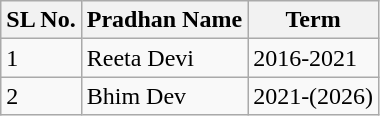<table class="wikitable">
<tr>
<th>SL No.</th>
<th>Pradhan Name</th>
<th>Term</th>
</tr>
<tr>
<td>1</td>
<td>Reeta Devi</td>
<td>2016-2021</td>
</tr>
<tr>
<td>2</td>
<td>Bhim Dev</td>
<td>2021-(2026)</td>
</tr>
</table>
